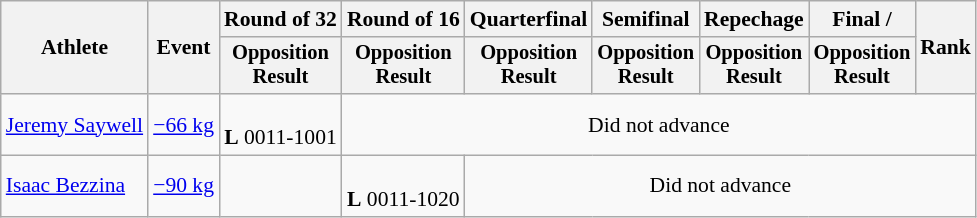<table class="wikitable" style="font-size:90%">
<tr>
<th rowspan=2>Athlete</th>
<th rowspan=2>Event</th>
<th>Round of 32</th>
<th>Round of 16</th>
<th>Quarterfinal</th>
<th>Semifinal</th>
<th>Repechage</th>
<th>Final / </th>
<th rowspan=2>Rank</th>
</tr>
<tr style="font-size: 95%">
<th>Opposition<br>Result</th>
<th>Opposition<br>Result</th>
<th>Opposition<br>Result</th>
<th>Opposition<br>Result</th>
<th>Opposition<br>Result</th>
<th>Opposition<br>Result</th>
</tr>
<tr align=center>
<td align=left><a href='#'>Jeremy Saywell</a></td>
<td align=left><a href='#'>−66 kg</a></td>
<td><br><strong>L</strong> 0011-1001</td>
<td colspan=6>Did not advance</td>
</tr>
<tr align=center>
<td align=left><a href='#'>Isaac Bezzina</a></td>
<td align=left><a href='#'>−90 kg</a></td>
<td></td>
<td><br><strong>L</strong> 0011-1020</td>
<td colspan=5>Did not advance</td>
</tr>
</table>
